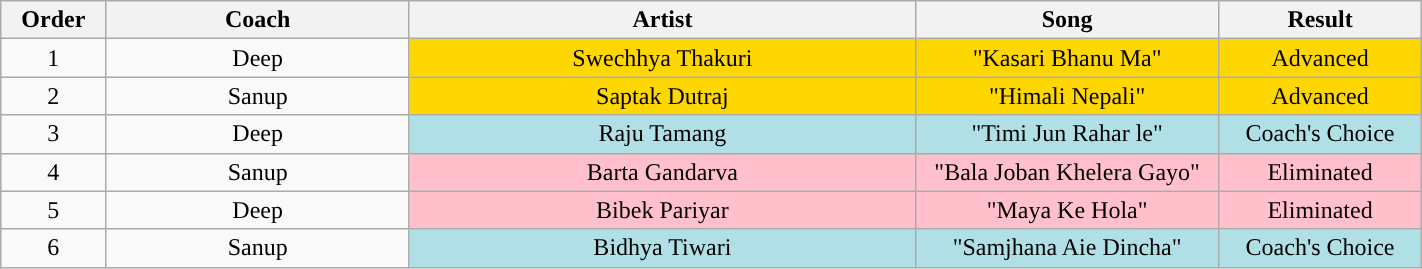<table class="wikitable plainrowheaders" style="text-align:center; width:75%;">
<tr>
<th scope="col" style="width:05%;">Order</th>
<th scope="col" style="width:15%;">Coach</th>
<th scope="col" style="width:25%;">Artist</th>
<th scope="col" style="width:15%;">Song</th>
<th scope="col" style="width:10%;">Result</th>
</tr>
<tr>
<td scope="row">1</td>
<td>Deep</td>
<td style="background:gold">Swechhya Thakuri</td>
<td style="background:gold">"Kasari Bhanu Ma"</td>
<td style="background:gold">Advanced</td>
</tr>
<tr>
<td scope="row">2</td>
<td>Sanup</td>
<td style="background:gold">Saptak Dutraj</td>
<td style="background:gold">"Himali Nepali"</td>
<td style="background:gold">Advanced</td>
</tr>
<tr>
<td scope="row">3</td>
<td>Deep</td>
<td style="background:#b0e0e6">Raju Tamang</td>
<td style="background:#b0e0e6">"Timi Jun Rahar le"</td>
<td style="background:#b0e0e6">Coach's Choice</td>
</tr>
<tr>
<td scope="row">4</td>
<td>Sanup</td>
<td style="background:pink">Barta Gandarva</td>
<td style="background:pink">"Bala Joban Khelera Gayo"</td>
<td style="background:pink">Eliminated</td>
</tr>
<tr>
<td scope="row">5</td>
<td>Deep</td>
<td style="background:pink">Bibek Pariyar</td>
<td style="background:pink">"Maya Ke Hola"</td>
<td style="background:pink">Eliminated</td>
</tr>
<tr>
<td scope="row">6</td>
<td>Sanup</td>
<td style="background:#b0e0e6">Bidhya Tiwari</td>
<td style="background:#b0e0e6">"Samjhana Aie Dincha"</td>
<td style="background:#b0e0e6">Coach's Choice</td>
</tr>
</table>
